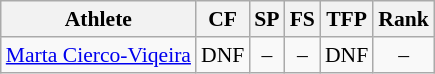<table class="wikitable" border="1" style="font-size:90%">
<tr>
<th>Athlete</th>
<th>CF</th>
<th>SP</th>
<th>FS</th>
<th>TFP</th>
<th>Rank</th>
</tr>
<tr align=center>
<td align=left><a href='#'>Marta Cierco-Viqeira</a></td>
<td>DNF</td>
<td>–</td>
<td>–</td>
<td>DNF</td>
<td>–</td>
</tr>
</table>
